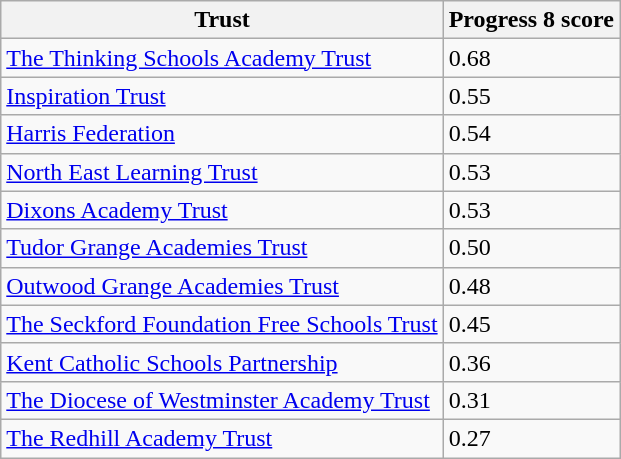<table class="wikitable">
<tr>
<th>Trust</th>
<th>Progress 8 score</th>
</tr>
<tr>
<td><a href='#'>The Thinking Schools Academy Trust</a></td>
<td>0.68</td>
</tr>
<tr>
<td><a href='#'>Inspiration Trust</a></td>
<td>0.55</td>
</tr>
<tr>
<td><a href='#'>Harris Federation</a></td>
<td>0.54</td>
</tr>
<tr>
<td><a href='#'>North East Learning Trust</a></td>
<td>0.53</td>
</tr>
<tr>
<td><a href='#'>Dixons Academy Trust</a></td>
<td>0.53</td>
</tr>
<tr>
<td><a href='#'>Tudor Grange Academies Trust</a></td>
<td>0.50</td>
</tr>
<tr>
<td><a href='#'>Outwood Grange Academies Trust</a></td>
<td>0.48</td>
</tr>
<tr>
<td><a href='#'>The Seckford Foundation Free Schools Trust</a></td>
<td>0.45</td>
</tr>
<tr>
<td><a href='#'>Kent Catholic Schools Partnership</a></td>
<td>0.36</td>
</tr>
<tr>
<td><a href='#'>The Diocese of Westminster Academy Trust</a></td>
<td>0.31</td>
</tr>
<tr>
<td><a href='#'>The Redhill Academy Trust</a></td>
<td>0.27</td>
</tr>
</table>
